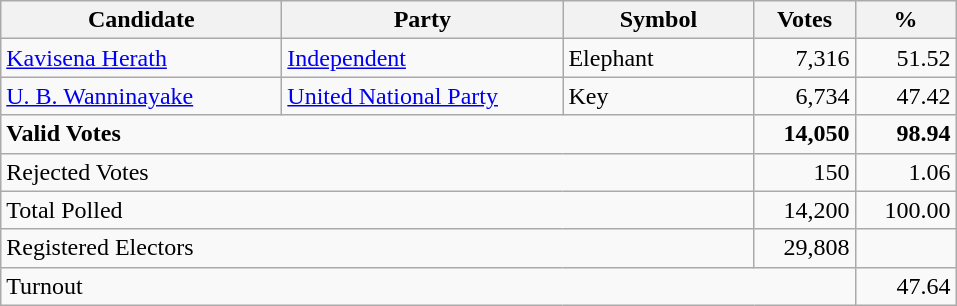<table class="wikitable" border="1" style="text-align:right;">
<tr>
<th align=left width="180">Candidate</th>
<th align=left width="180">Party</th>
<th align=left width="120">Symbol</th>
<th align=left width="60">Votes</th>
<th align=left width="60">%</th>
</tr>
<tr>
<td align=left><a href='#'>Kavisena Herath</a></td>
<td align=left><a href='#'>Independent</a></td>
<td align=left>Elephant</td>
<td>7,316</td>
<td>51.52</td>
</tr>
<tr>
<td align=left><a href='#'>U. B. Wanninayake</a></td>
<td align=left><a href='#'>United National Party</a></td>
<td align=left>Key</td>
<td>6,734</td>
<td>47.42</td>
</tr>
<tr>
<td align=left colspan=3><strong>Valid Votes</strong></td>
<td><strong>14,050</strong></td>
<td><strong>98.94</strong></td>
</tr>
<tr>
<td align=left colspan=3>Rejected Votes</td>
<td>150</td>
<td>1.06</td>
</tr>
<tr>
<td align=left colspan=3>Total Polled</td>
<td>14,200</td>
<td>100.00</td>
</tr>
<tr>
<td align=left colspan=3>Registered Electors</td>
<td>29,808</td>
<td></td>
</tr>
<tr>
<td align=left colspan=4>Turnout</td>
<td>47.64</td>
</tr>
</table>
